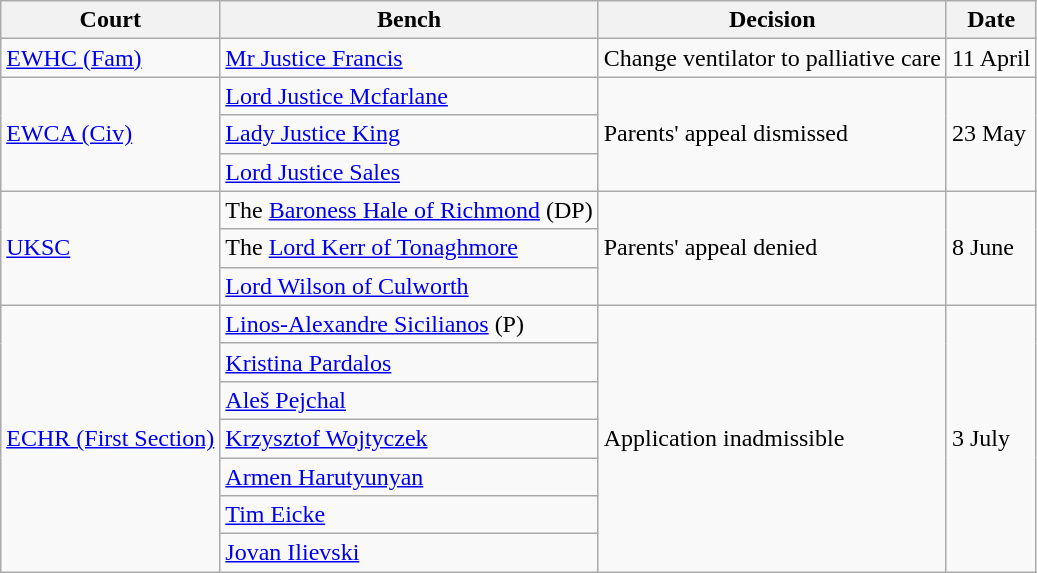<table class="wikitable sortable">
<tr>
<th>Court</th>
<th>Bench</th>
<th>Decision</th>
<th>Date</th>
</tr>
<tr>
<td><a href='#'>EWHC (Fam)</a><br></td>
<td><a href='#'>Mr Justice Francis</a></td>
<td>Change ventilator to palliative care</td>
<td>11 April</td>
</tr>
<tr>
<td rowspan=3><a href='#'>EWCA (Civ)</a><br></td>
<td><a href='#'>Lord Justice Mcfarlane</a></td>
<td rowspan=3>Parents' appeal dismissed</td>
<td rowspan=3>23 May</td>
</tr>
<tr>
<td><a href='#'>Lady Justice King</a></td>
</tr>
<tr>
<td><a href='#'>Lord Justice Sales</a></td>
</tr>
<tr>
<td rowspan=3><a href='#'>UKSC</a><br></td>
<td>The <a href='#'>Baroness Hale of Richmond</a> (DP)</td>
<td rowspan=3>Parents' appeal denied</td>
<td rowspan=3>8 June</td>
</tr>
<tr>
<td>The <a href='#'>Lord Kerr of Tonaghmore</a></td>
</tr>
<tr>
<td><a href='#'>Lord Wilson of Culworth</a></td>
</tr>
<tr>
<td rowspan=7><a href='#'>ECHR (First Section)</a><br></td>
<td><a href='#'>Linos-Alexandre Sicilianos</a> (P)</td>
<td rowspan=7>Application inadmissible</td>
<td rowspan=7>3 July</td>
</tr>
<tr>
<td><a href='#'>Kristina Pardalos</a></td>
</tr>
<tr>
<td><a href='#'>Aleš Pejchal</a></td>
</tr>
<tr>
<td><a href='#'>Krzysztof Wojtyczek</a></td>
</tr>
<tr>
<td><a href='#'>Armen Harutyunyan</a></td>
</tr>
<tr>
<td><a href='#'>Tim Eicke</a></td>
</tr>
<tr>
<td><a href='#'>Jovan Ilievski</a></td>
</tr>
</table>
